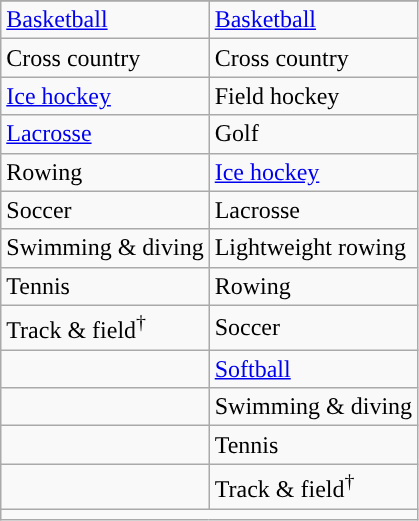<table class="wikitable" style=" ">
<tr>
</tr>
<tr>
<td><a href='#'>Basketball</a></td>
<td><a href='#'>Basketball</a></td>
</tr>
<tr>
<td>Cross country</td>
<td>Cross country</td>
</tr>
<tr>
<td><a href='#'>Ice hockey</a></td>
<td>Field hockey</td>
</tr>
<tr>
<td><a href='#'>Lacrosse</a></td>
<td>Golf</td>
</tr>
<tr>
<td>Rowing</td>
<td><a href='#'>Ice hockey</a></td>
</tr>
<tr>
<td>Soccer</td>
<td>Lacrosse</td>
</tr>
<tr>
<td>Swimming & diving</td>
<td>Lightweight rowing</td>
</tr>
<tr>
<td>Tennis</td>
<td>Rowing</td>
</tr>
<tr>
<td>Track & field<sup>†</sup></td>
<td>Soccer</td>
</tr>
<tr>
<td></td>
<td><a href='#'>Softball</a></td>
</tr>
<tr>
<td></td>
<td>Swimming & diving</td>
</tr>
<tr>
<td></td>
<td>Tennis</td>
</tr>
<tr>
<td></td>
<td>Track & field<sup>†</sup></td>
</tr>
<tr>
<td colspan="2"></td>
</tr>
</table>
